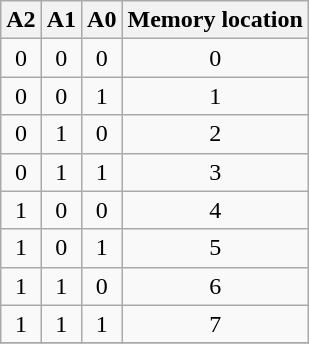<table class="wikitable" style="text-align:center">
<tr>
<th>A2</th>
<th>A1</th>
<th>A0</th>
<th>Memory location</th>
</tr>
<tr>
<td>0</td>
<td>0</td>
<td>0</td>
<td>0</td>
</tr>
<tr>
<td>0</td>
<td>0</td>
<td>1</td>
<td>1</td>
</tr>
<tr>
<td>0</td>
<td>1</td>
<td>0</td>
<td>2</td>
</tr>
<tr>
<td>0</td>
<td>1</td>
<td>1</td>
<td>3</td>
</tr>
<tr>
<td>1</td>
<td>0</td>
<td>0</td>
<td>4</td>
</tr>
<tr>
<td>1</td>
<td>0</td>
<td>1</td>
<td>5</td>
</tr>
<tr>
<td>1</td>
<td>1</td>
<td>0</td>
<td>6</td>
</tr>
<tr>
<td>1</td>
<td>1</td>
<td>1</td>
<td>7</td>
</tr>
<tr>
</tr>
</table>
